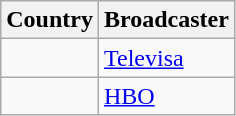<table class="wikitable">
<tr>
<th align=center>Country</th>
<th align=center>Broadcaster</th>
</tr>
<tr>
<td></td>
<td><a href='#'>Televisa</a></td>
</tr>
<tr>
<td></td>
<td><a href='#'>HBO</a></td>
</tr>
</table>
